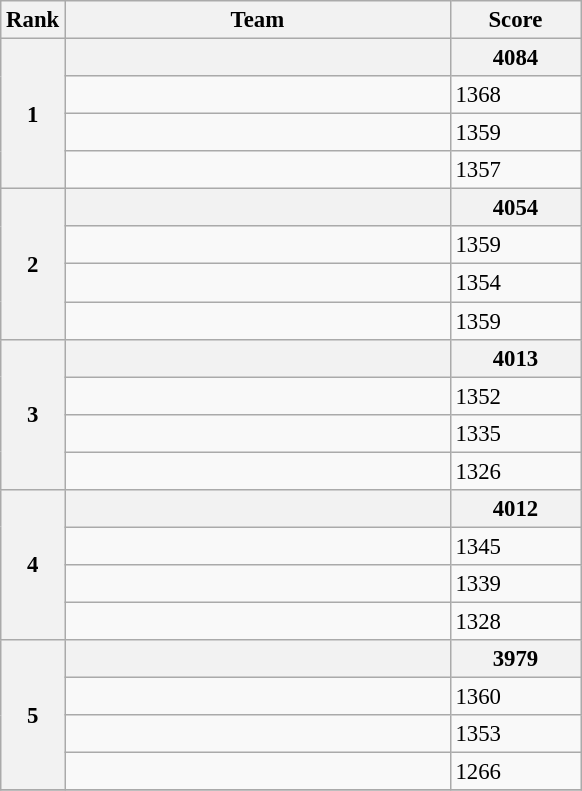<table class="wikitable" style="font-size:95%" style="width:35em;" style="text-align:center">
<tr>
<th>Rank</th>
<th width=250>Team</th>
<th width=80>Score</th>
</tr>
<tr>
<th rowspan=4>1</th>
<th align=left></th>
<th>4084</th>
</tr>
<tr>
<td align=left></td>
<td>1368</td>
</tr>
<tr>
<td align=left></td>
<td>1359</td>
</tr>
<tr>
<td align=left></td>
<td>1357</td>
</tr>
<tr>
<th rowspan=4>2</th>
<th align=left></th>
<th>4054</th>
</tr>
<tr>
<td align=left></td>
<td>1359</td>
</tr>
<tr>
<td align=left></td>
<td>1354</td>
</tr>
<tr>
<td align=left></td>
<td>1359</td>
</tr>
<tr>
<th rowspan=4>3</th>
<th align=left></th>
<th>4013</th>
</tr>
<tr>
<td align=left></td>
<td>1352</td>
</tr>
<tr>
<td align=left></td>
<td>1335</td>
</tr>
<tr>
<td align=left></td>
<td>1326</td>
</tr>
<tr>
<th rowspan=4>4</th>
<th align=left></th>
<th>4012</th>
</tr>
<tr>
<td align=left></td>
<td>1345</td>
</tr>
<tr>
<td align=left></td>
<td>1339</td>
</tr>
<tr>
<td align=left></td>
<td>1328</td>
</tr>
<tr>
<th rowspan=4>5</th>
<th align=left></th>
<th>3979</th>
</tr>
<tr>
<td align=left></td>
<td>1360</td>
</tr>
<tr>
<td align=left></td>
<td>1353</td>
</tr>
<tr>
<td align=left></td>
<td>1266</td>
</tr>
<tr>
</tr>
</table>
